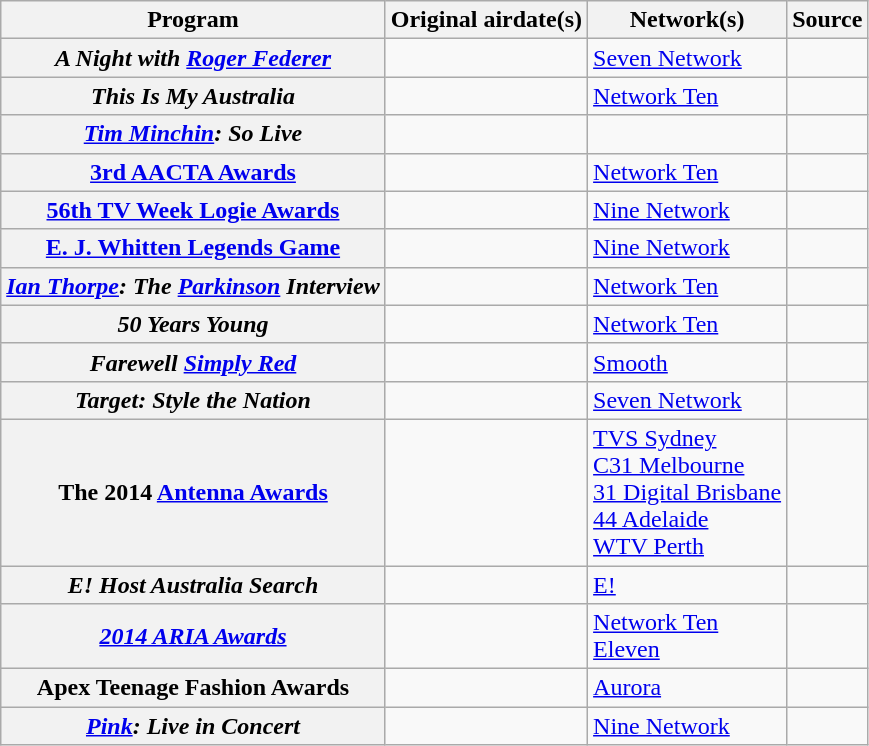<table class="wikitable plainrowheaders sortable">
<tr>
<th scope="col">Program</th>
<th scope="col">Original airdate(s)</th>
<th scope="col">Network(s)</th>
<th scope="col" class="unsortable">Source</th>
</tr>
<tr>
<th scope="row"><em>A Night with <a href='#'>Roger Federer</a></em></th>
<td align=center></td>
<td><a href='#'>Seven Network</a></td>
<td align=center></td>
</tr>
<tr>
<th scope="row"><em>This Is My Australia</em></th>
<td align=center></td>
<td><a href='#'>Network Ten</a></td>
<td align=center></td>
</tr>
<tr>
<th scope="row"><em><a href='#'>Tim Minchin</a>: So Live</em></th>
<td align=center></td>
<td></td>
<td align=center></td>
</tr>
<tr>
<th scope="row"><a href='#'>3rd AACTA Awards</a></th>
<td align=center></td>
<td><a href='#'>Network Ten</a></td>
<td align=center></td>
</tr>
<tr>
<th scope="row"><a href='#'>56th TV Week Logie Awards</a></th>
<td align=center></td>
<td><a href='#'>Nine Network</a></td>
<td align=center></td>
</tr>
<tr>
<th scope="row"><a href='#'>E. J. Whitten Legends Game</a></th>
<td align=center></td>
<td><a href='#'>Nine Network</a></td>
<td align=center></td>
</tr>
<tr>
<th scope="row"><em><a href='#'>Ian Thorpe</a>: The <a href='#'>Parkinson</a> Interview</em></th>
<td align=center></td>
<td><a href='#'>Network Ten</a></td>
<td align=center></td>
</tr>
<tr>
<th scope="row"><em>50 Years Young</em></th>
<td align=center></td>
<td><a href='#'>Network Ten</a></td>
<td align=center></td>
</tr>
<tr>
<th scope="row"><em>Farewell <a href='#'>Simply Red</a></em></th>
<td align=center></td>
<td><a href='#'>Smooth</a></td>
<td align=center></td>
</tr>
<tr>
<th scope="row"><em>Target: Style the Nation</em></th>
<td align=center></td>
<td><a href='#'>Seven Network</a></td>
<td align=center></td>
</tr>
<tr>
<th scope="row">The 2014 <a href='#'>Antenna Awards</a></th>
<td align=center></td>
<td><a href='#'>TVS Sydney</a><br><a href='#'>C31 Melbourne</a><br><a href='#'>31 Digital Brisbane</a><br><a href='#'>44 Adelaide</a><br><a href='#'>WTV Perth</a></td>
<td align=center></td>
</tr>
<tr>
<th scope="row"><em>E! Host Australia Search</em></th>
<td align=center></td>
<td><a href='#'>E!</a></td>
<td align=center></td>
</tr>
<tr>
<th scope="row"><em><a href='#'>2014 ARIA Awards</a></em></th>
<td></td>
<td><a href='#'>Network Ten</a><br><a href='#'>Eleven</a></td>
<td></td>
</tr>
<tr>
<th scope="row">Apex Teenage Fashion Awards</th>
<td align=center></td>
<td><a href='#'>Aurora</a></td>
<td align=center></td>
</tr>
<tr>
<th scope="row"><em><a href='#'>Pink</a>: Live in Concert</em></th>
<td></td>
<td><a href='#'>Nine Network</a></td>
<td align=center></td>
</tr>
</table>
